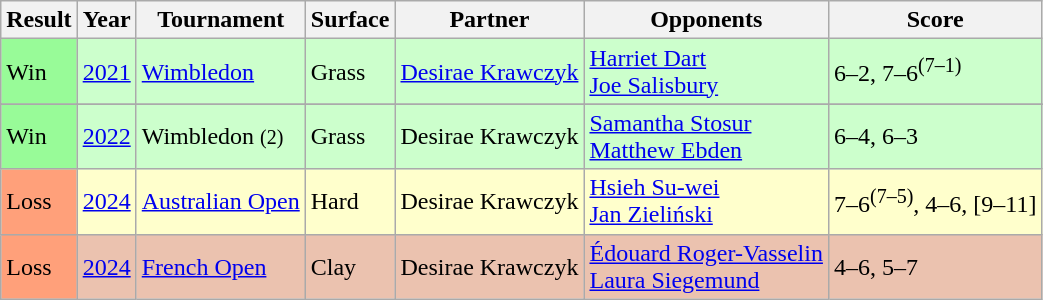<table class="sortable wikitable">
<tr>
<th>Result</th>
<th>Year</th>
<th>Tournament</th>
<th>Surface</th>
<th>Partner</th>
<th>Opponents</th>
<th class="unsortable">Score</th>
</tr>
<tr bgcolor=ccffcc>
<td bgcolor=98fb98>Win</td>
<td><a href='#'>2021</a></td>
<td><a href='#'>Wimbledon</a></td>
<td>Grass</td>
<td> <a href='#'>Desirae Krawczyk</a></td>
<td> <a href='#'>Harriet Dart</a><br> <a href='#'>Joe Salisbury</a></td>
<td>6–2, 7–6<sup>(7–1)</sup></td>
</tr>
<tr>
</tr>
<tr bgcolor=ccffcc>
<td bgcolor=98fb98>Win</td>
<td><a href='#'>2022</a></td>
<td>Wimbledon <small>(2)</small></td>
<td>Grass</td>
<td> Desirae Krawczyk</td>
<td> <a href='#'>Samantha Stosur</a><br> <a href='#'>Matthew Ebden</a></td>
<td>6–4, 6–3</td>
</tr>
<tr bgcolor=ffffcc>
<td bgcolor=ffa07a>Loss</td>
<td><a href='#'>2024</a></td>
<td><a href='#'>Australian Open</a></td>
<td>Hard</td>
<td> Desirae Krawczyk</td>
<td> <a href='#'>Hsieh Su-wei</a><br> <a href='#'>Jan Zieliński</a></td>
<td>7–6<sup>(7–5)</sup>, 4–6, [9–11]</td>
</tr>
<tr bgcolor=ebc2af>
<td bgcolor=ffa07a>Loss</td>
<td><a href='#'>2024</a></td>
<td><a href='#'>French Open</a></td>
<td>Clay</td>
<td> Desirae Krawczyk</td>
<td> <a href='#'>Édouard Roger-Vasselin</a> <br>  <a href='#'>Laura Siegemund</a></td>
<td>4–6, 5–7</td>
</tr>
</table>
